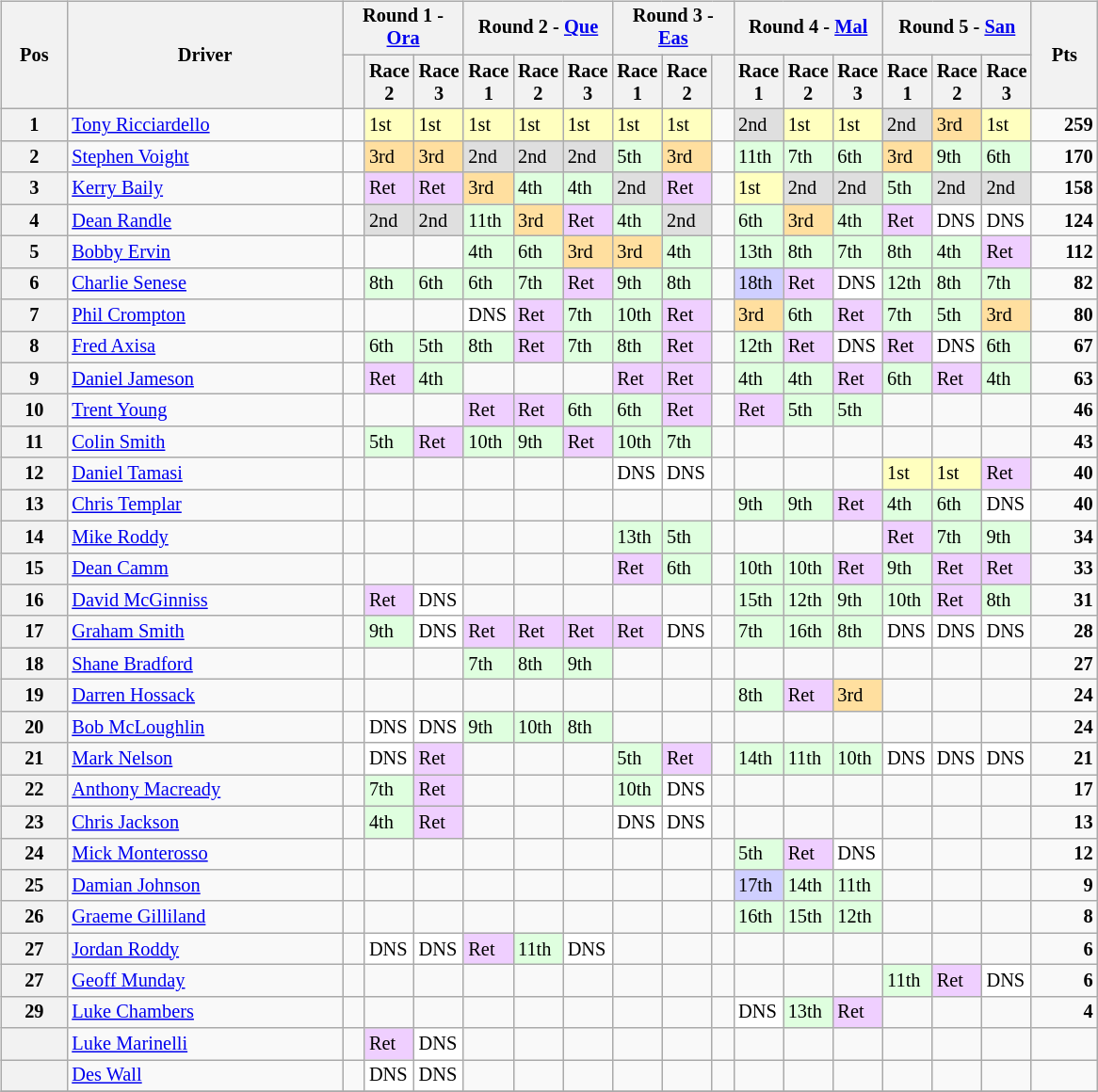<table>
<tr>
<td><br><table class="wikitable" style="font-size: 85%">
<tr>
<th rowspan="2" valign="middle">Pos</th>
<th rowspan="2" valign="middle">Driver</th>
<th colspan="3">Round 1 - <a href='#'>Ora</a></th>
<th colspan="3">Round 2 - <a href='#'>Que</a></th>
<th colspan="3">Round 3 - <a href='#'>Eas</a></th>
<th colspan="3">Round 4 - <a href='#'>Mal</a></th>
<th colspan="3">Round 5 - <a href='#'>San</a></th>
<th rowspan="2" valign="middle">Pts</th>
</tr>
<tr>
<th width="2%"></th>
<th width="2%">Race 2</th>
<th width="2%">Race 3</th>
<th width="2%">Race 1</th>
<th width="2%">Race 2</th>
<th width="2%">Race 3</th>
<th width="2%">Race 1</th>
<th width="2%">Race 2</th>
<th width="2%"></th>
<th width="2%">Race 1</th>
<th width="2%">Race 2</th>
<th width="2%">Race 3</th>
<th width="2%">Race 1</th>
<th width="2%">Race 2</th>
<th width="2%">Race 3</th>
</tr>
<tr>
<th>1</th>
<td><a href='#'>Tony Ricciardello</a></td>
<td></td>
<td style="background:#ffffbf;">1st</td>
<td style="background:#ffffbf;">1st</td>
<td style="background:#ffffbf;">1st</td>
<td style="background:#ffffbf;">1st</td>
<td style="background:#ffffbf;">1st</td>
<td style="background:#ffffbf;">1st</td>
<td style="background:#ffffbf;">1st</td>
<td></td>
<td style="background:#dfdfdf;">2nd</td>
<td style="background:#ffffbf;">1st</td>
<td style="background:#ffffbf;">1st</td>
<td style="background:#dfdfdf;">2nd</td>
<td style="background:#ffdf9f;">3rd</td>
<td style="background:#ffffbf;">1st</td>
<td align="right"><strong>259</strong></td>
</tr>
<tr>
<th>2</th>
<td><a href='#'>Stephen Voight</a></td>
<td></td>
<td style="background:#ffdf9f;">3rd</td>
<td style="background:#ffdf9f;">3rd</td>
<td style="background:#dfdfdf;">2nd</td>
<td style="background:#dfdfdf;">2nd</td>
<td style="background:#dfdfdf;">2nd</td>
<td style="background:#dfffdf;">5th</td>
<td style="background:#ffdf9f;">3rd</td>
<td></td>
<td style="background:#dfffdf;">11th</td>
<td style="background:#dfffdf;">7th</td>
<td style="background:#dfffdf;">6th</td>
<td style="background:#ffdf9f;">3rd</td>
<td style="background:#dfffdf;">9th</td>
<td style="background:#dfffdf;">6th</td>
<td align="right"><strong>170</strong></td>
</tr>
<tr>
<th>3</th>
<td><a href='#'>Kerry Baily</a></td>
<td></td>
<td style="background:#efcfff;">Ret</td>
<td style="background:#efcfff;">Ret</td>
<td style="background:#ffdf9f;">3rd</td>
<td style="background:#dfffdf;">4th</td>
<td style="background:#dfffdf;">4th</td>
<td style="background:#dfdfdf;">2nd</td>
<td style="background:#efcfff;">Ret</td>
<td></td>
<td style="background:#ffffbf;">1st</td>
<td style="background:#dfdfdf;">2nd</td>
<td style="background:#dfdfdf;">2nd</td>
<td style="background:#dfffdf;">5th</td>
<td style="background:#dfdfdf;">2nd</td>
<td style="background:#dfdfdf;">2nd</td>
<td align="right"><strong>158</strong></td>
</tr>
<tr>
<th>4</th>
<td><a href='#'>Dean Randle</a></td>
<td></td>
<td style="background:#dfdfdf;">2nd</td>
<td style="background:#dfdfdf;">2nd</td>
<td style="background:#dfffdf;">11th</td>
<td style="background:#ffdf9f;">3rd</td>
<td style="background:#efcfff;">Ret</td>
<td style="background:#dfffdf;">4th</td>
<td style="background:#dfdfdf;">2nd</td>
<td></td>
<td style="background:#dfffdf;">6th</td>
<td style="background:#ffdf9f;">3rd</td>
<td style="background:#dfffdf;">4th</td>
<td style="background:#efcfff;">Ret</td>
<td style="background:#ffffff;">DNS</td>
<td style="background:#ffffff;">DNS</td>
<td align="right"><strong>124</strong></td>
</tr>
<tr>
<th>5</th>
<td><a href='#'>Bobby Ervin</a></td>
<td></td>
<td></td>
<td></td>
<td style="background:#dfffdf;">4th</td>
<td style="background:#dfffdf;">6th</td>
<td style="background:#ffdf9f;">3rd</td>
<td style="background:#ffdf9f;">3rd</td>
<td style="background:#dfffdf;">4th</td>
<td></td>
<td style="background:#dfffdf;">13th</td>
<td style="background:#dfffdf;">8th</td>
<td style="background:#dfffdf;">7th</td>
<td style="background:#dfffdf;">8th</td>
<td style="background:#dfffdf;">4th</td>
<td style="background:#efcfff;">Ret</td>
<td align="right"><strong>112</strong></td>
</tr>
<tr>
<th>6</th>
<td><a href='#'>Charlie Senese</a></td>
<td></td>
<td style="background:#dfffdf;">8th</td>
<td style="background:#dfffdf;">6th</td>
<td style="background:#dfffdf;">6th</td>
<td style="background:#dfffdf;">7th</td>
<td style="background:#efcfff;">Ret</td>
<td style="background:#dfffdf;">9th</td>
<td style="background:#dfffdf;">8th</td>
<td></td>
<td style="background:#cfcfff;">18th</td>
<td style="background:#efcfff;">Ret</td>
<td style="background:#ffffff;">DNS</td>
<td style="background:#dfffdf;">12th</td>
<td style="background:#dfffdf;">8th</td>
<td style="background:#dfffdf;">7th</td>
<td align="right"><strong>82</strong></td>
</tr>
<tr>
<th>7</th>
<td><a href='#'>Phil Crompton</a></td>
<td></td>
<td></td>
<td></td>
<td style="background:#ffffff;">DNS</td>
<td style="background:#efcfff;">Ret</td>
<td style="background:#dfffdf;">7th</td>
<td style="background:#dfffdf;">10th</td>
<td style="background:#efcfff;">Ret</td>
<td></td>
<td style="background:#ffdf9f;">3rd</td>
<td style="background:#dfffdf;">6th</td>
<td style="background:#efcfff;">Ret</td>
<td style="background:#dfffdf;">7th</td>
<td style="background:#dfffdf;">5th</td>
<td style="background:#ffdf9f;">3rd</td>
<td align="right"><strong>80</strong></td>
</tr>
<tr>
<th>8</th>
<td><a href='#'>Fred Axisa</a></td>
<td></td>
<td style="background:#dfffdf;">6th</td>
<td style="background:#dfffdf;">5th</td>
<td style="background:#dfffdf;">8th</td>
<td style="background:#efcfff;">Ret</td>
<td style="background:#dfffdf;">7th</td>
<td style="background:#dfffdf;">8th</td>
<td style="background:#efcfff;">Ret</td>
<td></td>
<td style="background:#dfffdf;">12th</td>
<td style="background:#efcfff;">Ret</td>
<td style="background:#ffffff;">DNS</td>
<td style="background:#efcfff;">Ret</td>
<td style="background:#ffffff;">DNS</td>
<td style="background:#dfffdf;">6th</td>
<td align="right"><strong>67</strong></td>
</tr>
<tr>
<th>9</th>
<td><a href='#'>Daniel Jameson</a></td>
<td></td>
<td style="background:#efcfff;">Ret</td>
<td style="background:#dfffdf;">4th</td>
<td></td>
<td></td>
<td></td>
<td style="background:#efcfff;">Ret</td>
<td style="background:#efcfff;">Ret</td>
<td></td>
<td style="background:#dfffdf;">4th</td>
<td style="background:#dfffdf;">4th</td>
<td style="background:#efcfff;">Ret</td>
<td style="background:#dfffdf;">6th</td>
<td style="background:#efcfff;">Ret</td>
<td style="background:#dfffdf;">4th</td>
<td align="right"><strong>63</strong></td>
</tr>
<tr>
<th>10</th>
<td><a href='#'>Trent Young</a></td>
<td></td>
<td></td>
<td></td>
<td style="background:#efcfff;">Ret</td>
<td style="background:#efcfff;">Ret</td>
<td style="background:#dfffdf;">6th</td>
<td style="background:#dfffdf;">6th</td>
<td style="background:#efcfff;">Ret</td>
<td></td>
<td style="background:#efcfff;">Ret</td>
<td style="background:#dfffdf;">5th</td>
<td style="background:#dfffdf;">5th</td>
<td></td>
<td></td>
<td></td>
<td align="right"><strong>46</strong></td>
</tr>
<tr>
<th>11</th>
<td><a href='#'>Colin Smith</a></td>
<td></td>
<td style="background:#dfffdf;">5th</td>
<td style="background:#efcfff;">Ret</td>
<td style="background:#dfffdf;">10th</td>
<td style="background:#dfffdf;">9th</td>
<td style="background:#efcfff;">Ret</td>
<td style="background:#dfffdf;">10th</td>
<td style="background:#dfffdf;">7th</td>
<td></td>
<td></td>
<td></td>
<td></td>
<td></td>
<td></td>
<td></td>
<td align="right"><strong>43</strong></td>
</tr>
<tr>
<th>12</th>
<td><a href='#'>Daniel Tamasi</a></td>
<td></td>
<td></td>
<td></td>
<td></td>
<td></td>
<td></td>
<td style="background:#ffffff;">DNS</td>
<td style="background:#ffffff;">DNS</td>
<td></td>
<td></td>
<td></td>
<td></td>
<td style="background:#ffffbf;">1st</td>
<td style="background:#ffffbf;">1st</td>
<td style="background:#efcfff;">Ret</td>
<td align="right"><strong>40</strong></td>
</tr>
<tr>
<th>13</th>
<td><a href='#'>Chris Templar</a></td>
<td></td>
<td></td>
<td></td>
<td></td>
<td></td>
<td></td>
<td></td>
<td></td>
<td></td>
<td style="background:#dfffdf;">9th</td>
<td style="background:#dfffdf;">9th</td>
<td style="background:#efcfff;">Ret</td>
<td style="background:#dfffdf;">4th</td>
<td style="background:#dfffdf;">6th</td>
<td style="background:#ffffff;">DNS</td>
<td align="right"><strong>40</strong></td>
</tr>
<tr>
<th>14</th>
<td><a href='#'>Mike Roddy</a></td>
<td></td>
<td></td>
<td></td>
<td></td>
<td></td>
<td></td>
<td style="background:#dfffdf;">13th</td>
<td style="background:#dfffdf;">5th</td>
<td></td>
<td></td>
<td></td>
<td></td>
<td style="background:#efcfff;">Ret</td>
<td style="background:#dfffdf;">7th</td>
<td style="background:#dfffdf;">9th</td>
<td align="right"><strong>34</strong></td>
</tr>
<tr>
<th>15</th>
<td><a href='#'>Dean Camm</a></td>
<td></td>
<td></td>
<td></td>
<td></td>
<td></td>
<td></td>
<td style="background:#efcfff;">Ret</td>
<td style="background:#dfffdf;">6th</td>
<td></td>
<td style="background:#dfffdf;">10th</td>
<td style="background:#dfffdf;">10th</td>
<td style="background:#efcfff;">Ret</td>
<td style="background:#dfffdf;">9th</td>
<td style="background:#efcfff;">Ret</td>
<td style="background:#efcfff;">Ret</td>
<td align="right"><strong>33</strong></td>
</tr>
<tr>
<th>16</th>
<td><a href='#'>David McGinniss</a></td>
<td></td>
<td style="background:#efcfff;">Ret</td>
<td style="background:#ffffff;">DNS</td>
<td></td>
<td></td>
<td></td>
<td></td>
<td></td>
<td></td>
<td style="background:#dfffdf;">15th</td>
<td style="background:#dfffdf;">12th</td>
<td style="background:#dfffdf;">9th</td>
<td style="background:#dfffdf;">10th</td>
<td style="background:#efcfff;">Ret</td>
<td style="background:#dfffdf;">8th</td>
<td align="right"><strong>31</strong></td>
</tr>
<tr>
<th>17</th>
<td><a href='#'>Graham Smith</a></td>
<td></td>
<td style="background:#dfffdf;">9th</td>
<td style="background:#ffffff;">DNS</td>
<td style="background:#efcfff;">Ret</td>
<td style="background:#efcfff;">Ret</td>
<td style="background:#efcfff;">Ret</td>
<td style="background:#efcfff;">Ret</td>
<td style="background:#ffffff;">DNS</td>
<td></td>
<td style="background:#dfffdf;">7th</td>
<td style="background:#dfffdf;">16th</td>
<td style="background:#dfffdf;">8th</td>
<td style="background:#ffffff;">DNS</td>
<td style="background:#ffffff;">DNS</td>
<td style="background:#ffffff;">DNS</td>
<td align="right"><strong>28</strong></td>
</tr>
<tr>
<th>18</th>
<td><a href='#'>Shane Bradford</a></td>
<td></td>
<td></td>
<td></td>
<td style="background:#dfffdf;">7th</td>
<td style="background:#dfffdf;">8th</td>
<td style="background:#dfffdf;">9th</td>
<td></td>
<td></td>
<td></td>
<td></td>
<td></td>
<td></td>
<td></td>
<td></td>
<td></td>
<td align="right"><strong>27</strong></td>
</tr>
<tr>
<th>19</th>
<td><a href='#'>Darren Hossack</a></td>
<td></td>
<td></td>
<td></td>
<td></td>
<td></td>
<td></td>
<td></td>
<td></td>
<td></td>
<td style="background:#dfffdf;">8th</td>
<td style="background:#efcfff;">Ret</td>
<td style="background:#ffdf9f;">3rd</td>
<td></td>
<td></td>
<td></td>
<td align="right"><strong>24</strong></td>
</tr>
<tr>
<th>20</th>
<td><a href='#'>Bob McLoughlin</a></td>
<td></td>
<td style="background:#ffffff;">DNS</td>
<td style="background:#ffffff;">DNS</td>
<td style="background:#dfffdf;">9th</td>
<td style="background:#dfffdf;">10th</td>
<td style="background:#dfffdf;">8th</td>
<td></td>
<td></td>
<td></td>
<td></td>
<td></td>
<td></td>
<td></td>
<td></td>
<td></td>
<td align="right"><strong>24</strong></td>
</tr>
<tr>
<th>21</th>
<td><a href='#'>Mark Nelson</a></td>
<td></td>
<td style="background:#ffffff;">DNS</td>
<td style="background:#efcfff;">Ret</td>
<td></td>
<td></td>
<td></td>
<td style="background:#dfffdf;">5th</td>
<td style="background:#efcfff;">Ret</td>
<td></td>
<td style="background:#dfffdf;">14th</td>
<td style="background:#dfffdf;">11th</td>
<td style="background:#dfffdf;">10th</td>
<td style="background:#ffffff;">DNS</td>
<td style="background:#ffffff;">DNS</td>
<td style="background:#ffffff;">DNS</td>
<td align="right"><strong>21</strong></td>
</tr>
<tr>
<th>22</th>
<td><a href='#'>Anthony Macready</a></td>
<td></td>
<td style="background:#dfffdf;">7th</td>
<td style="background:#efcfff;">Ret</td>
<td></td>
<td></td>
<td></td>
<td style="background:#dfffdf;">10th</td>
<td style="background:#ffffff;">DNS</td>
<td></td>
<td></td>
<td></td>
<td></td>
<td></td>
<td></td>
<td></td>
<td align="right"><strong>17</strong></td>
</tr>
<tr>
<th>23</th>
<td><a href='#'>Chris Jackson</a></td>
<td></td>
<td style="background:#dfffdf;">4th</td>
<td style="background:#efcfff;">Ret</td>
<td></td>
<td></td>
<td></td>
<td style="background:#ffffff;">DNS</td>
<td style="background:#ffffff;">DNS</td>
<td></td>
<td></td>
<td></td>
<td></td>
<td></td>
<td></td>
<td></td>
<td align="right"><strong>13</strong></td>
</tr>
<tr>
<th>24</th>
<td><a href='#'>Mick Monterosso</a></td>
<td></td>
<td></td>
<td></td>
<td></td>
<td></td>
<td></td>
<td></td>
<td></td>
<td></td>
<td style="background:#dfffdf;">5th</td>
<td style="background:#efcfff;">Ret</td>
<td style="background:#ffffff;">DNS</td>
<td></td>
<td></td>
<td></td>
<td align="right"><strong>12</strong></td>
</tr>
<tr>
<th>25</th>
<td><a href='#'>Damian Johnson</a></td>
<td></td>
<td></td>
<td></td>
<td></td>
<td></td>
<td></td>
<td></td>
<td></td>
<td></td>
<td style="background:#cfcfff;">17th</td>
<td style="background:#dfffdf;">14th</td>
<td style="background:#dfffdf;">11th</td>
<td></td>
<td></td>
<td></td>
<td align="right"><strong>9</strong></td>
</tr>
<tr>
<th>26</th>
<td><a href='#'>Graeme Gilliland</a></td>
<td></td>
<td></td>
<td></td>
<td></td>
<td></td>
<td></td>
<td></td>
<td></td>
<td></td>
<td style="background:#dfffdf;">16th</td>
<td style="background:#dfffdf;">15th</td>
<td style="background:#dfffdf;">12th</td>
<td></td>
<td></td>
<td></td>
<td align="right"><strong>8</strong></td>
</tr>
<tr>
<th>27</th>
<td><a href='#'>Jordan Roddy</a></td>
<td></td>
<td style="background:#ffffff;">DNS</td>
<td style="background:#ffffff;">DNS</td>
<td style="background:#efcfff;">Ret</td>
<td style="background:#dfffdf;">11th</td>
<td style="background:#ffffff;">DNS</td>
<td></td>
<td></td>
<td></td>
<td></td>
<td></td>
<td></td>
<td></td>
<td></td>
<td></td>
<td align="right"><strong>6</strong></td>
</tr>
<tr>
<th>27</th>
<td><a href='#'>Geoff Munday</a></td>
<td></td>
<td></td>
<td></td>
<td></td>
<td></td>
<td></td>
<td></td>
<td></td>
<td></td>
<td></td>
<td></td>
<td></td>
<td style="background:#dfffdf;">11th</td>
<td style="background:#efcfff;">Ret</td>
<td style="background:#ffffff;">DNS</td>
<td align="right"><strong>6</strong></td>
</tr>
<tr>
<th>29</th>
<td><a href='#'>Luke Chambers</a></td>
<td></td>
<td></td>
<td></td>
<td></td>
<td></td>
<td></td>
<td></td>
<td></td>
<td></td>
<td style="background:#ffffff;">DNS</td>
<td style="background:#dfffdf;">13th</td>
<td style="background:#efcfff;">Ret</td>
<td></td>
<td></td>
<td></td>
<td align="right"><strong>4</strong></td>
</tr>
<tr>
<th></th>
<td><a href='#'>Luke Marinelli</a></td>
<td></td>
<td style="background:#efcfff;">Ret</td>
<td style="background:#ffffff;">DNS</td>
<td></td>
<td></td>
<td></td>
<td></td>
<td></td>
<td></td>
<td></td>
<td></td>
<td></td>
<td></td>
<td></td>
<td></td>
<td></td>
</tr>
<tr>
<th></th>
<td><a href='#'>Des Wall</a></td>
<td></td>
<td style="background:#ffffff;">DNS</td>
<td style="background:#ffffff;">DNS</td>
<td></td>
<td></td>
<td></td>
<td></td>
<td></td>
<td></td>
<td></td>
<td></td>
<td></td>
<td></td>
<td></td>
<td></td>
<td></td>
</tr>
<tr>
</tr>
</table>
</td>
<td valign="top"><br></td>
</tr>
</table>
